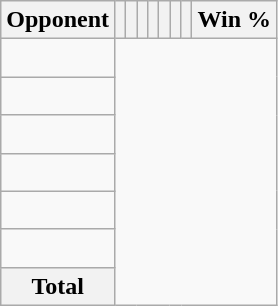<table class="wikitable sortable collapsible collapsed" style="text-align: center;">
<tr>
<th>Opponent</th>
<th></th>
<th></th>
<th></th>
<th></th>
<th></th>
<th></th>
<th></th>
<th>Win %</th>
</tr>
<tr>
<td align="left"><br></td>
</tr>
<tr>
<td align="left"><br></td>
</tr>
<tr>
<td align="left"><br></td>
</tr>
<tr>
<td align="left"><br></td>
</tr>
<tr>
<td align="left"><br></td>
</tr>
<tr>
<td align="left"><br></td>
</tr>
<tr class="sortbottom">
<th>Total<br></th>
</tr>
</table>
